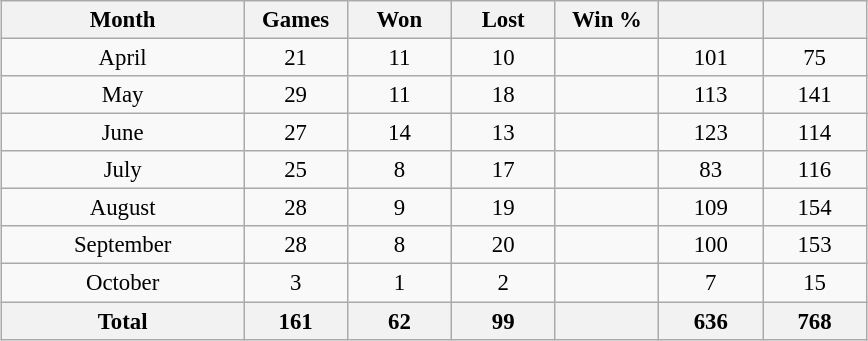<table class="wikitable" style="font-size:95%; text-align:center; width:38em;margin:0.5em auto;">
<tr>
<th width="28%">Month</th>
<th width="12%">Games</th>
<th width="12%">Won</th>
<th width="12%">Lost</th>
<th width="12%">Win %</th>
<th width="12%"></th>
<th width="12%"></th>
</tr>
<tr>
<td>April</td>
<td>21</td>
<td>11</td>
<td>10</td>
<td></td>
<td>101</td>
<td>75</td>
</tr>
<tr>
<td>May</td>
<td>29</td>
<td>11</td>
<td>18</td>
<td></td>
<td>113</td>
<td>141</td>
</tr>
<tr>
<td>June</td>
<td>27</td>
<td>14</td>
<td>13</td>
<td></td>
<td>123</td>
<td>114</td>
</tr>
<tr>
<td>July</td>
<td>25</td>
<td>8</td>
<td>17</td>
<td></td>
<td>83</td>
<td>116</td>
</tr>
<tr>
<td>August</td>
<td>28</td>
<td>9</td>
<td>19</td>
<td></td>
<td>109</td>
<td>154</td>
</tr>
<tr>
<td>September</td>
<td>28</td>
<td>8</td>
<td>20</td>
<td></td>
<td>100</td>
<td>153</td>
</tr>
<tr>
<td>October</td>
<td>3</td>
<td>1</td>
<td>2</td>
<td></td>
<td>7</td>
<td>15</td>
</tr>
<tr>
<th>Total</th>
<th>161</th>
<th>62</th>
<th>99</th>
<th></th>
<th>636</th>
<th>768</th>
</tr>
</table>
